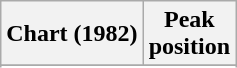<table class="wikitable sortable plainrowheaders" style="text-align:center">
<tr>
<th scope="col">Chart (1982)</th>
<th scope="col">Peak <br>position</th>
</tr>
<tr>
</tr>
<tr>
</tr>
<tr>
</tr>
</table>
